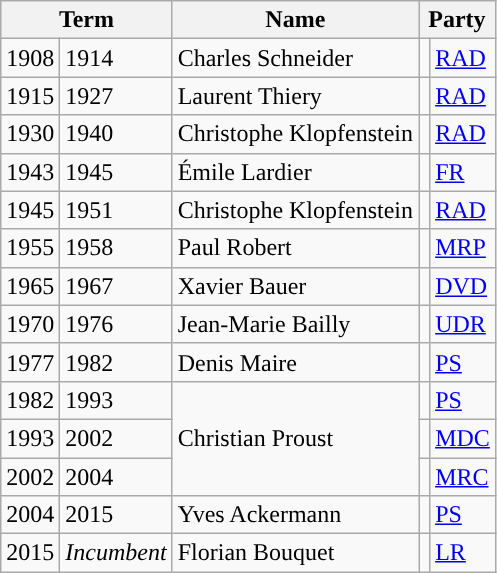<table class="wikitable">
<tr>
<th colspan="2">Term</th>
<th>Name</th>
<th colspan="2">Party</th>
</tr>
<tr>
<td>1908</td>
<td>1914</td>
<td>Charles Schneider</td>
<td style="background:"></td>
<td><a href='#'>RAD</a></td>
</tr>
<tr>
<td>1915</td>
<td>1927</td>
<td>Laurent Thiery</td>
<td style="background:"></td>
<td><a href='#'>RAD</a></td>
</tr>
<tr>
<td>1930</td>
<td>1940</td>
<td>Christophe Klopfenstein</td>
<td style="background:"></td>
<td><a href='#'>RAD</a></td>
</tr>
<tr>
<td>1943</td>
<td>1945</td>
<td>Émile Lardier</td>
<td style="background:"></td>
<td><a href='#'>FR</a></td>
</tr>
<tr>
<td>1945</td>
<td>1951</td>
<td>Christophe Klopfenstein</td>
<td style="background:"></td>
<td><a href='#'>RAD</a></td>
</tr>
<tr>
<td>1955</td>
<td>1958</td>
<td>Paul Robert</td>
<td style="background:"></td>
<td><a href='#'>MRP</a></td>
</tr>
<tr>
<td>1965</td>
<td>1967</td>
<td>Xavier Bauer</td>
<td style="background:"></td>
<td><a href='#'>DVD</a></td>
</tr>
<tr>
<td>1970</td>
<td>1976</td>
<td>Jean-Marie Bailly</td>
<td style="background:"></td>
<td><a href='#'>UDR</a></td>
</tr>
<tr>
<td>1977</td>
<td>1982</td>
<td>Denis Maire</td>
<td style="background:"></td>
<td><a href='#'>PS</a></td>
</tr>
<tr>
<td>1982</td>
<td>1993</td>
<td rowspan="3">Christian Proust</td>
<td style="background:"></td>
<td><a href='#'>PS</a></td>
</tr>
<tr>
<td>1993</td>
<td>2002</td>
<td style="background:"></td>
<td><a href='#'>MDC</a></td>
</tr>
<tr>
<td>2002</td>
<td>2004</td>
<td style="background:"></td>
<td><a href='#'>MRC</a></td>
</tr>
<tr>
<td>2004</td>
<td>2015</td>
<td>Yves Ackermann</td>
<td style="background:"></td>
<td><a href='#'>PS</a></td>
</tr>
<tr>
<td>2015</td>
<td><em>Incumbent</em></td>
<td>Florian Bouquet</td>
<td style="background:"></td>
<td><a href='#'>LR</a></td>
</tr>
</table>
